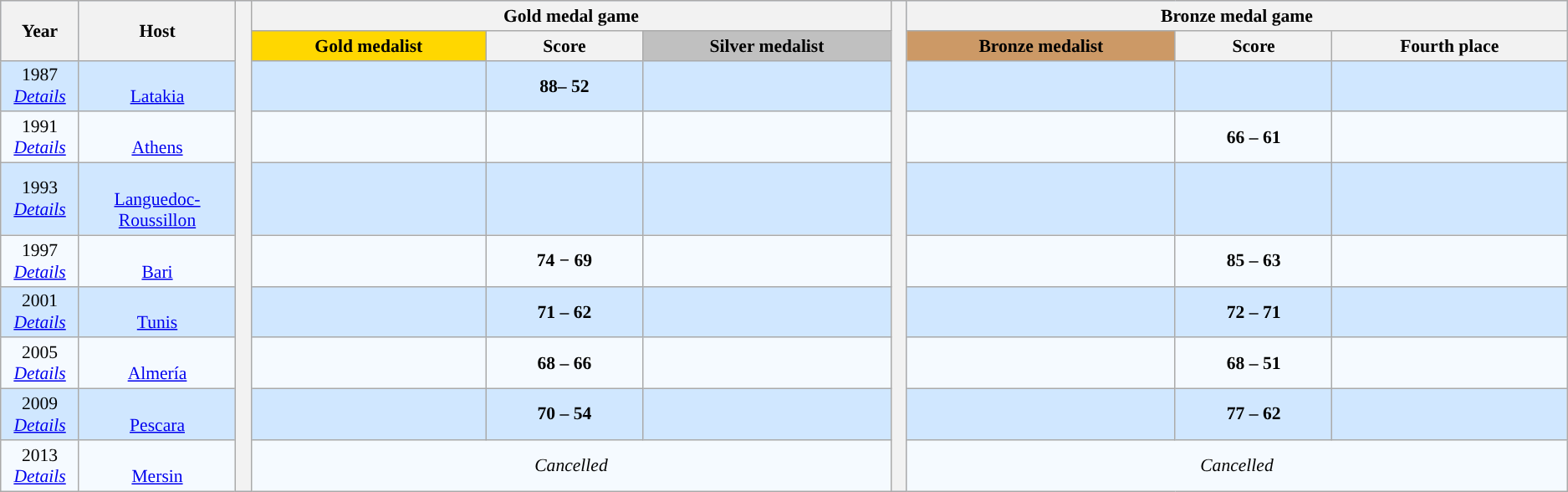<table class=wikitable style="text-align:center; font-size:90%;">
<tr bgcolor=#C1D8FF>
<th rowspan=2 width=5%>Year</th>
<th rowspan=2 width=10%>Host</th>
<th width=1% rowspan=10 bgcolor=ffffff></th>
<th colspan=3>Gold medal game</th>
<th width=1% rowspan=10 bgcolor=ffffff></th>
<th colspan=3>Bronze medal game</th>
</tr>
<tr bgcolor=#EFEFEF>
<th style="background:gold; width=15%"> Gold medalist</th>
<th width=10%>Score</th>
<th style="background:silver; width=15%"> Silver medalist</th>
<th style="background:#cc9966; width=15%"> Bronze medalist</th>
<th width=10%>Score</th>
<th width=15%>Fourth place</th>
</tr>
<tr bgcolor=#D0E7FF>
<td>1987<br><em><a href='#'>Details</a></em></td>
<td><br><a href='#'>Latakia</a></td>
<td><strong></strong></td>
<td><strong>88– 52</strong></td>
<td></td>
<td></td>
<td></td>
<td></td>
</tr>
<tr bgcolor=#F5FAFF>
<td>1991<br><em><a href='#'>Details</a></em></td>
<td><br><a href='#'>Athens</a></td>
<td><strong></strong></td>
<td></td>
<td></td>
<td></td>
<td><strong>66 – 61</strong></td>
<td></td>
</tr>
<tr bgcolor=#D0E7FF>
<td>1993<br><em><a href='#'>Details</a></em></td>
<td><br><a href='#'>Languedoc-Roussillon</a></td>
<td><strong></strong></td>
<td></td>
<td></td>
<td></td>
<td></td>
<td></td>
</tr>
<tr bgcolor=#F5FAFF>
<td>1997<br><em><a href='#'>Details</a></em></td>
<td><br><a href='#'>Bari</a></td>
<td><strong></strong></td>
<td><strong>74 − 69</strong></td>
<td></td>
<td></td>
<td><strong>85 – 63</strong></td>
<td></td>
</tr>
<tr bgcolor=#D0E7FF>
<td>2001<br><em><a href='#'>Details</a></em></td>
<td><br><a href='#'>Tunis</a></td>
<td><strong></strong></td>
<td><strong>71 – 62</strong></td>
<td></td>
<td></td>
<td><strong>72 – 71</strong></td>
<td></td>
</tr>
<tr bgcolor=#F5FAFF>
<td>2005<br> <em><a href='#'>Details</a></em></td>
<td><br><a href='#'>Almería</a></td>
<td><strong></strong></td>
<td><strong>68 – 66</strong></td>
<td></td>
<td></td>
<td><strong>68 – 51</strong></td>
<td></td>
</tr>
<tr bgcolor=#D0E7FF>
<td>2009<br><em><a href='#'>Details</a></em></td>
<td><br><a href='#'>Pescara</a></td>
<td><strong></strong></td>
<td><strong>70 – 54</strong></td>
<td></td>
<td></td>
<td><strong>77 – 62</strong></td>
<td></td>
</tr>
<tr bgcolor=#F5FAFF>
<td>2013<br><em><a href='#'>Details</a></em></td>
<td><br><a href='#'>Mersin</a></td>
<td colspan=3><em>Cancelled</em></td>
<td colspan=3><em>Cancelled</em></td>
</tr>
</table>
